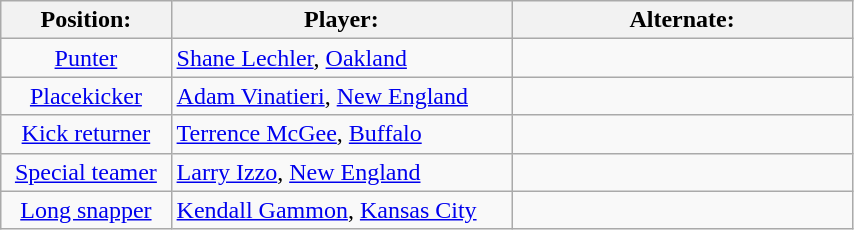<table class="wikitable" style="width:45%" style="text-align:center;">
<tr>
<th style="width:20%;">Position:</th>
<th style="width:40%;">Player:</th>
<th style="width:40%;">Alternate:</th>
</tr>
<tr>
<td align=center><a href='#'>Punter</a></td>
<td> <a href='#'>Shane Lechler</a>, <a href='#'>Oakland</a></td>
<td></td>
</tr>
<tr>
<td align=center><a href='#'>Placekicker</a></td>
<td> <a href='#'>Adam Vinatieri</a>, <a href='#'>New England</a></td>
<td></td>
</tr>
<tr>
<td align=center><a href='#'>Kick returner</a></td>
<td> <a href='#'>Terrence McGee</a>, <a href='#'>Buffalo</a></td>
<td></td>
</tr>
<tr>
<td align=center><a href='#'>Special teamer</a></td>
<td> <a href='#'>Larry Izzo</a>, <a href='#'>New England</a></td>
<td></td>
</tr>
<tr>
<td align=center><a href='#'>Long snapper</a></td>
<td> <a href='#'>Kendall Gammon</a>, <a href='#'>Kansas City</a></td>
<td></td>
</tr>
</table>
